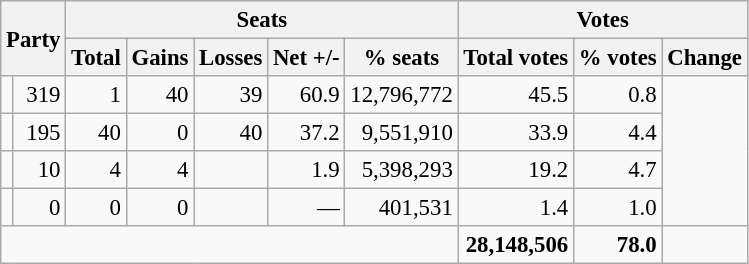<table class="wikitable" style="text-align:right; font-size:95%;">
<tr>
<th colspan="2" rowspan="2">Party</th>
<th colspan="5">Seats</th>
<th colspan="3">Votes</th>
</tr>
<tr>
<th>Total</th>
<th>Gains</th>
<th>Losses</th>
<th>Net +/-</th>
<th>% seats</th>
<th>Total votes</th>
<th>% votes</th>
<th>Change</th>
</tr>
<tr>
<td></td>
<td align=“right”>319</td>
<td align=“right”>1</td>
<td align=“right”>40</td>
<td align=“right”>39</td>
<td align=“right”>60.9</td>
<td align=“right”>12,796,772</td>
<td align=“right”>45.5</td>
<td align=“right”>0.8</td>
</tr>
<tr>
<td></td>
<td align=“right”>195</td>
<td align=“right”>40</td>
<td align=“right”>0</td>
<td align=“right”>40</td>
<td align=“right”>37.2</td>
<td align=“right”>9,551,910</td>
<td align=“right”>33.9</td>
<td align=“right”>4.4</td>
</tr>
<tr>
<td></td>
<td align=“right”>10</td>
<td align=“right”>4</td>
<td align=“right”>4</td>
<td align=“right”></td>
<td align=“right”>1.9</td>
<td align=“right”>5,398,293</td>
<td align=“right”>19.2</td>
<td align=“right”>4.7</td>
</tr>
<tr>
<td></td>
<td align=“right”>0</td>
<td align=“right”>0</td>
<td align=“right”>0</td>
<td align="right"></td>
<td align=“right”>—</td>
<td align=“right”>401,531</td>
<td align=“right”>1.4</td>
<td align=“right”>1.0</td>
</tr>
<tr>
<td colspan="7" rowspan="1" style="text-align:right"></td>
<td align=“right”><strong>28,148,506</strong></td>
<td align=“right”><strong>78.0</strong></td>
<td align=“right”></td>
</tr>
</table>
